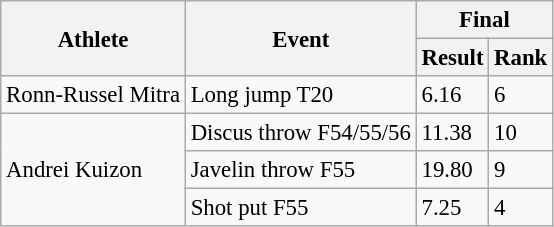<table class=wikitable style="font-size:95%" style="text-align:center">
<tr>
<th rowspan=2>Athlete</th>
<th rowspan=2>Event</th>
<th colspan=2>Final</th>
</tr>
<tr>
<th>Result</th>
<th>Rank</th>
</tr>
<tr>
<td align=left>Ronn-Russel Mitra</td>
<td align=left>Long jump T20</td>
<td>6.16 </td>
<td>6</td>
</tr>
<tr>
<td rowspan=3 align=left>Andrei Kuizon</td>
<td align=left>Discus throw F54/55/56</td>
<td>11.38</td>
<td>10</td>
</tr>
<tr>
<td align=left>Javelin throw F55</td>
<td>19.80</td>
<td>9</td>
</tr>
<tr>
<td align=left>Shot put F55</td>
<td>7.25</td>
<td>4</td>
</tr>
</table>
